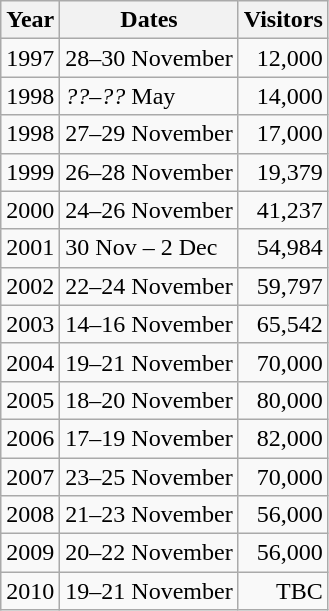<table class="wikitable">
<tr>
<th>Year</th>
<th>Dates</th>
<th>Visitors</th>
</tr>
<tr>
<td>1997</td>
<td>28–30 November</td>
<td align="right">12,000</td>
</tr>
<tr>
<td>1998</td>
<td><em>??</em>–<em>??</em> May</td>
<td align="right">14,000</td>
</tr>
<tr>
<td>1998</td>
<td>27–29 November</td>
<td align="right">17,000</td>
</tr>
<tr>
<td>1999</td>
<td>26–28 November</td>
<td align="right">19,379</td>
</tr>
<tr>
<td>2000</td>
<td>24–26 November</td>
<td align="right">41,237</td>
</tr>
<tr>
<td>2001</td>
<td>30 Nov – 2 Dec</td>
<td align="right">54,984</td>
</tr>
<tr>
<td>2002</td>
<td>22–24 November</td>
<td align="right">59,797</td>
</tr>
<tr>
<td>2003</td>
<td>14–16 November</td>
<td align="right">65,542</td>
</tr>
<tr>
<td>2004</td>
<td>19–21 November</td>
<td align="right">70,000</td>
</tr>
<tr>
<td>2005</td>
<td>18–20 November</td>
<td align="right">80,000</td>
</tr>
<tr>
<td>2006</td>
<td>17–19 November</td>
<td align="right">82,000</td>
</tr>
<tr>
<td>2007</td>
<td>23–25 November</td>
<td align="right">70,000</td>
</tr>
<tr>
<td>2008</td>
<td>21–23 November</td>
<td align="right">56,000</td>
</tr>
<tr>
<td>2009</td>
<td>20–22 November</td>
<td align="right">56,000</td>
</tr>
<tr>
<td>2010</td>
<td>19–21 November</td>
<td align="right">TBC</td>
</tr>
</table>
